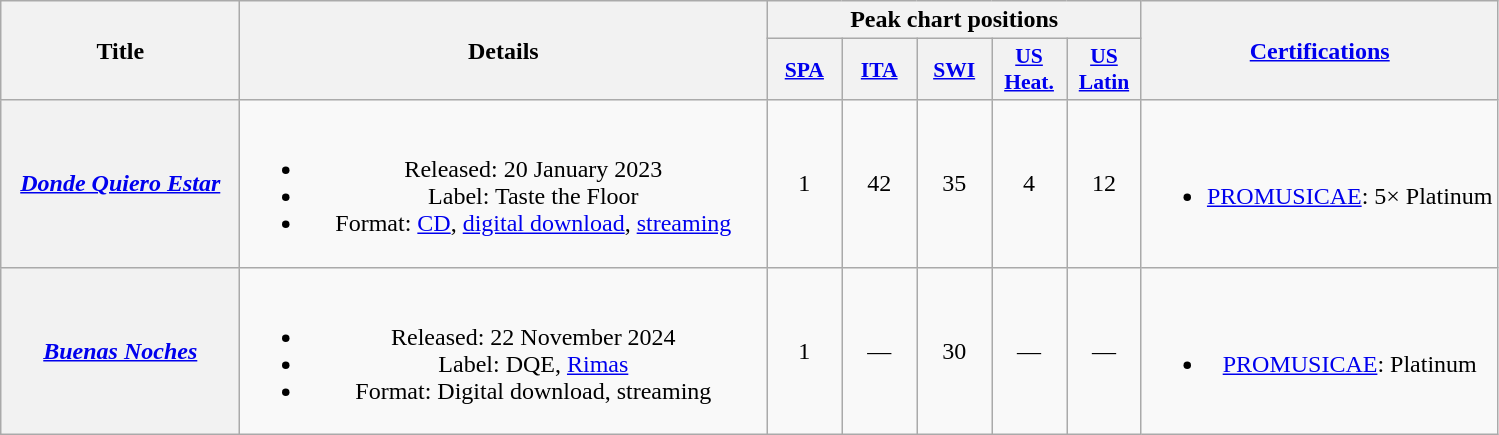<table class="wikitable plainrowheaders" style="text-align:center">
<tr>
<th scope="col" rowspan="2" style="width:9.5em">Title</th>
<th scope="col" rowspan="2" style="width:21.5em">Details</th>
<th scope="col" colspan="5">Peak chart positions</th>
<th scope="col" rowspan="2"><a href='#'>Certifications</a></th>
</tr>
<tr>
<th scope="col" style="width:3em;font-size:90%"><a href='#'>SPA</a><br></th>
<th scope="col" style="width:3em;font-size:90%;"><a href='#'>ITA</a><br></th>
<th scope="col" style="width:3em;font-size:90%;"><a href='#'>SWI</a><br></th>
<th scope="col" style="width:3em;font-size:90%"><a href='#'>US<br>Heat.</a><br></th>
<th scope="col" style="width:3em;font-size:90%"><a href='#'>US<br>Latin</a><br></th>
</tr>
<tr>
<th scope="row"><em><a href='#'>Donde Quiero Estar</a></em></th>
<td><br><ul><li>Released: 20 January 2023</li><li>Label: Taste the Floor</li><li>Format: <a href='#'>CD</a>, <a href='#'>digital download</a>, <a href='#'>streaming</a></li></ul></td>
<td>1</td>
<td>42</td>
<td>35</td>
<td>4</td>
<td>12</td>
<td><br><ul><li><a href='#'>PROMUSICAE</a>: 5× Platinum</li></ul></td>
</tr>
<tr>
<th scope="row"><em><a href='#'>Buenas Noches</a></em></th>
<td><br><ul><li>Released: 22 November 2024</li><li>Label: DQE, <a href='#'>Rimas</a></li><li>Format: Digital download, streaming</li></ul></td>
<td>1</td>
<td>—</td>
<td>30</td>
<td>—</td>
<td>—</td>
<td><br><ul><li><a href='#'>PROMUSICAE</a>: Platinum</li></ul></td>
</tr>
</table>
